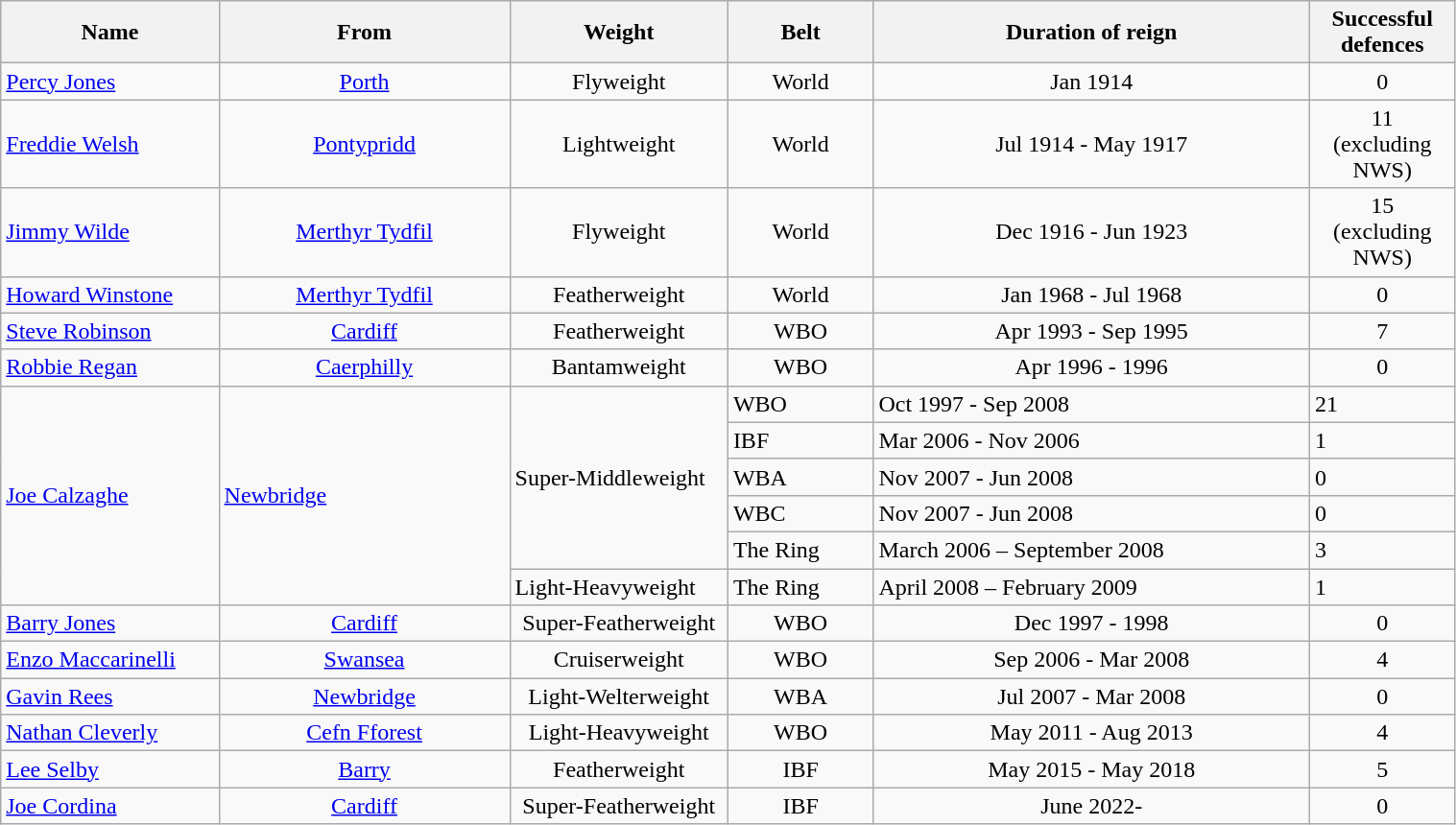<table class="wikitable sortable" width="80%">
<tr>
<th width="15%">Name</th>
<th width="20%">From</th>
<th width="15%">Weight</th>
<th width="10%">Belt</th>
<th width="30%">Duration of reign</th>
<th width="10%">Successful defences</th>
</tr>
<tr align="center">
<td align="left"><a href='#'>Percy Jones</a></td>
<td><a href='#'>Porth</a></td>
<td>Flyweight</td>
<td>World</td>
<td>Jan 1914</td>
<td>0</td>
</tr>
<tr align="center">
<td align="left"><a href='#'>Freddie Welsh</a></td>
<td><a href='#'>Pontypridd</a></td>
<td>Lightweight</td>
<td>World</td>
<td>Jul 1914 - May 1917</td>
<td>11<br>(excluding NWS)</td>
</tr>
<tr align="center">
<td align="left"><a href='#'>Jimmy Wilde</a></td>
<td><a href='#'>Merthyr Tydfil</a></td>
<td>Flyweight</td>
<td>World</td>
<td>Dec 1916 - Jun 1923</td>
<td>15<br>(excluding NWS)</td>
</tr>
<tr align="center">
<td align="left"><a href='#'>Howard Winstone</a></td>
<td><a href='#'>Merthyr Tydfil</a></td>
<td>Featherweight</td>
<td>World</td>
<td>Jan 1968 - Jul 1968</td>
<td>0</td>
</tr>
<tr align="center">
<td align="left"><a href='#'>Steve Robinson</a></td>
<td><a href='#'>Cardiff</a></td>
<td>Featherweight</td>
<td>WBO</td>
<td>Apr 1993 - Sep 1995</td>
<td>7</td>
</tr>
<tr align="center">
<td align="left"><a href='#'>Robbie Regan</a></td>
<td><a href='#'>Caerphilly</a></td>
<td>Bantamweight</td>
<td>WBO</td>
<td>Apr 1996 - 1996</td>
<td>0</td>
</tr>
<tr>
<td rowspan="6"><a href='#'>Joe Calzaghe</a></td>
<td rowspan="6"><a href='#'>Newbridge</a></td>
<td rowspan="5">Super-Middleweight</td>
<td>WBO</td>
<td>Oct 1997 - Sep 2008</td>
<td>21</td>
</tr>
<tr>
<td>IBF</td>
<td>Mar 2006 - Nov 2006</td>
<td>1</td>
</tr>
<tr>
<td>WBA</td>
<td>Nov 2007 - Jun 2008</td>
<td>0</td>
</tr>
<tr>
<td>WBC</td>
<td>Nov 2007 - Jun 2008</td>
<td>0</td>
</tr>
<tr>
<td>The Ring</td>
<td>March 2006 – September 2008</td>
<td>3</td>
</tr>
<tr>
<td>Light-Heavyweight</td>
<td>The Ring</td>
<td>April 2008 – February 2009</td>
<td>1</td>
</tr>
<tr align="center">
<td align="left"><a href='#'>Barry Jones</a></td>
<td><a href='#'>Cardiff</a></td>
<td>Super-Featherweight</td>
<td>WBO</td>
<td>Dec 1997 - 1998</td>
<td>0</td>
</tr>
<tr align="center">
<td align="left"><a href='#'>Enzo Maccarinelli</a></td>
<td><a href='#'>Swansea</a></td>
<td>Cruiserweight</td>
<td>WBO</td>
<td>Sep 2006 - Mar 2008</td>
<td>4</td>
</tr>
<tr align="center">
<td align="left"><a href='#'>Gavin Rees</a></td>
<td><a href='#'>Newbridge</a></td>
<td>Light-Welterweight</td>
<td>WBA</td>
<td>Jul 2007 - Mar 2008</td>
<td>0</td>
</tr>
<tr align="center">
<td align="left"><a href='#'>Nathan Cleverly</a></td>
<td><a href='#'>Cefn Fforest</a></td>
<td>Light-Heavyweight</td>
<td>WBO</td>
<td>May 2011 - Aug 2013</td>
<td>4</td>
</tr>
<tr align="center">
<td align="left"><a href='#'>Lee Selby</a></td>
<td><a href='#'>Barry</a></td>
<td>Featherweight</td>
<td>IBF</td>
<td>May 2015 - May 2018</td>
<td>5</td>
</tr>
<tr align="center">
<td align="left"><a href='#'>Joe Cordina</a></td>
<td><a href='#'>Cardiff</a></td>
<td>Super-Featherweight</td>
<td>IBF</td>
<td>June 2022-</td>
<td>0</td>
</tr>
</table>
